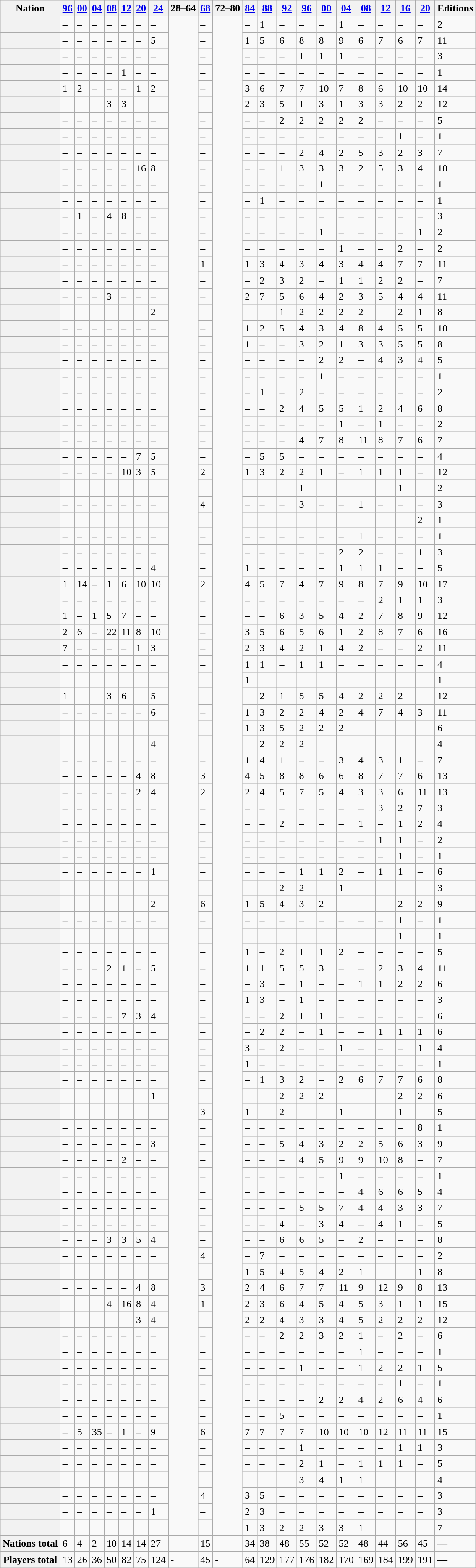<table class="wikitable mw-datatable plainrowheaders sortable sort-under-center sticky-table-row1 sticky-table-col1 defaultcenter col1left">
<tr>
<th scope="col">Nation</th>
<th scope="col"><a href='#'>96</a></th>
<th scope="col"><a href='#'>00</a></th>
<th scope="col"><a href='#'>04</a></th>
<th scope="col"><a href='#'>08</a></th>
<th scope="col"><a href='#'>12</a></th>
<th scope="col"><a href='#'>20</a></th>
<th scope="col"><a href='#'>24</a></th>
<th scope="col">28–64</th>
<th scope="col"><a href='#'>68</a></th>
<th scope="col">72–80</th>
<th scope="col"><a href='#'>84</a></th>
<th scope="col"><a href='#'>88</a></th>
<th scope="col"><a href='#'>92</a></th>
<th scope="col"><a href='#'>96</a></th>
<th scope="col"><a href='#'>00</a></th>
<th scope="col"><a href='#'>04</a></th>
<th scope="col"><a href='#'>08</a></th>
<th scope="col"><a href='#'>12</a></th>
<th scope="col"><a href='#'>16</a></th>
<th scope="col"><a href='#'>20</a></th>
<th scope="col">Editions</th>
</tr>
<tr>
<th scope="row"></th>
<td>–</td>
<td>–</td>
<td>–</td>
<td>–</td>
<td>–</td>
<td>–</td>
<td>–</td>
<td rowspan="95"></td>
<td>–</td>
<td rowspan="95"></td>
<td>–</td>
<td>1</td>
<td>–</td>
<td>–</td>
<td>–</td>
<td>1</td>
<td>–</td>
<td>–</td>
<td>–</td>
<td>–</td>
<td>2</td>
</tr>
<tr>
<th scope="row"></th>
<td>–</td>
<td>–</td>
<td>–</td>
<td>–</td>
<td>–</td>
<td>–</td>
<td>5</td>
<td>–</td>
<td>1</td>
<td>5</td>
<td>6</td>
<td>8</td>
<td>8</td>
<td>9</td>
<td>6</td>
<td>7</td>
<td>6</td>
<td>7</td>
<td>11</td>
</tr>
<tr>
<th scope="row"></th>
<td>–</td>
<td>–</td>
<td>–</td>
<td>–</td>
<td>–</td>
<td>–</td>
<td>–</td>
<td>–</td>
<td>–</td>
<td>–</td>
<td>–</td>
<td>1</td>
<td>1</td>
<td>1</td>
<td>–</td>
<td>–</td>
<td>–</td>
<td>–</td>
<td>3</td>
</tr>
<tr>
<th scope="row"></th>
<td>–</td>
<td>–</td>
<td>–</td>
<td>–</td>
<td>1</td>
<td>–</td>
<td>–</td>
<td>–</td>
<td>–</td>
<td>–</td>
<td>–</td>
<td>–</td>
<td>–</td>
<td>–</td>
<td>–</td>
<td>–</td>
<td>–</td>
<td>–</td>
<td>1</td>
</tr>
<tr>
<th scope="row"></th>
<td>1</td>
<td>2</td>
<td>–</td>
<td>–</td>
<td>–</td>
<td>1</td>
<td>2</td>
<td>–</td>
<td>3</td>
<td>6</td>
<td>7</td>
<td>7</td>
<td>10</td>
<td>7</td>
<td>8</td>
<td>6</td>
<td>10</td>
<td>10</td>
<td>14</td>
</tr>
<tr>
<th scope="row"></th>
<td>–</td>
<td>–</td>
<td>–</td>
<td>3</td>
<td>3</td>
<td>–</td>
<td>–</td>
<td>–</td>
<td>2</td>
<td>3</td>
<td>5</td>
<td>1</td>
<td>3</td>
<td>1</td>
<td>3</td>
<td>3</td>
<td>2</td>
<td>2</td>
<td>12</td>
</tr>
<tr>
<th scope="row"></th>
<td>–</td>
<td>–</td>
<td>–</td>
<td>–</td>
<td>–</td>
<td>–</td>
<td>–</td>
<td>–</td>
<td>–</td>
<td>–</td>
<td>2</td>
<td>2</td>
<td>2</td>
<td>2</td>
<td>2</td>
<td>–</td>
<td>–</td>
<td>–</td>
<td>5</td>
</tr>
<tr>
<th scope="row"></th>
<td>–</td>
<td>–</td>
<td>–</td>
<td>–</td>
<td>–</td>
<td>–</td>
<td>–</td>
<td>–</td>
<td>–</td>
<td>–</td>
<td>–</td>
<td>–</td>
<td>–</td>
<td>–</td>
<td>–</td>
<td>–</td>
<td>1</td>
<td>–</td>
<td>1</td>
</tr>
<tr>
<th scope="row"></th>
<td>–</td>
<td>–</td>
<td>–</td>
<td>–</td>
<td>–</td>
<td>–</td>
<td>–</td>
<td>–</td>
<td>–</td>
<td>–</td>
<td>–</td>
<td>2</td>
<td>4</td>
<td>2</td>
<td>5</td>
<td>3</td>
<td>2</td>
<td>3</td>
<td>7</td>
</tr>
<tr>
<th scope="row"></th>
<td>–</td>
<td>–</td>
<td>–</td>
<td>–</td>
<td>–</td>
<td>16</td>
<td>8</td>
<td>–</td>
<td>–</td>
<td>–</td>
<td>1</td>
<td>3</td>
<td>3</td>
<td>3</td>
<td>2</td>
<td>5</td>
<td>3</td>
<td>4</td>
<td>10</td>
</tr>
<tr>
<th scope="row"></th>
<td>–</td>
<td>–</td>
<td>–</td>
<td>–</td>
<td>–</td>
<td>–</td>
<td>–</td>
<td>–</td>
<td>–</td>
<td>–</td>
<td>–</td>
<td>–</td>
<td>1</td>
<td>–</td>
<td>–</td>
<td>–</td>
<td>–</td>
<td>–</td>
<td>1</td>
</tr>
<tr>
<th scope="row"></th>
<td>–</td>
<td>–</td>
<td>–</td>
<td>–</td>
<td>–</td>
<td>–</td>
<td>–</td>
<td>–</td>
<td>–</td>
<td>1</td>
<td>–</td>
<td>–</td>
<td>–</td>
<td>–</td>
<td>–</td>
<td>–</td>
<td>–</td>
<td>–</td>
<td>1</td>
</tr>
<tr>
<th scope="row"></th>
<td>–</td>
<td>1</td>
<td>–</td>
<td>4</td>
<td>8</td>
<td>–</td>
<td>–</td>
<td>–</td>
<td>–</td>
<td>–</td>
<td>–</td>
<td>–</td>
<td>–</td>
<td>–</td>
<td>–</td>
<td>–</td>
<td>–</td>
<td>–</td>
<td>3</td>
</tr>
<tr>
<th scope="row"></th>
<td>–</td>
<td>–</td>
<td>–</td>
<td>–</td>
<td>–</td>
<td>–</td>
<td>–</td>
<td>–</td>
<td>–</td>
<td>–</td>
<td>–</td>
<td>–</td>
<td>1</td>
<td>–</td>
<td>–</td>
<td>–</td>
<td>–</td>
<td>1</td>
<td>2</td>
</tr>
<tr>
<th scope="row"></th>
<td>–</td>
<td>–</td>
<td>–</td>
<td>–</td>
<td>–</td>
<td>–</td>
<td>–</td>
<td>–</td>
<td>–</td>
<td>–</td>
<td>–</td>
<td>–</td>
<td>–</td>
<td>1</td>
<td>–</td>
<td>–</td>
<td>2</td>
<td>–</td>
<td>2</td>
</tr>
<tr>
<th scope="row"></th>
<td>–</td>
<td>–</td>
<td>–</td>
<td>–</td>
<td>–</td>
<td>–</td>
<td>–</td>
<td>1</td>
<td>1</td>
<td>3</td>
<td>4</td>
<td>3</td>
<td>4</td>
<td>3</td>
<td>4</td>
<td>4</td>
<td>7</td>
<td>7</td>
<td>11</td>
</tr>
<tr>
<th scope="row"></th>
<td>–</td>
<td>–</td>
<td>–</td>
<td>–</td>
<td>–</td>
<td>–</td>
<td>–</td>
<td>–</td>
<td>–</td>
<td>2</td>
<td>3</td>
<td>2</td>
<td>–</td>
<td>1</td>
<td>1</td>
<td>2</td>
<td>2</td>
<td>–</td>
<td>7</td>
</tr>
<tr>
<th scope="row"></th>
<td>–</td>
<td>–</td>
<td>–</td>
<td>3</td>
<td>–</td>
<td>–</td>
<td>–</td>
<td>–</td>
<td>2</td>
<td>7</td>
<td>5</td>
<td>6</td>
<td>4</td>
<td>2</td>
<td>3</td>
<td>5</td>
<td>4</td>
<td>4</td>
<td>11</td>
</tr>
<tr>
<th scope="row"></th>
<td>–</td>
<td>–</td>
<td>–</td>
<td>–</td>
<td>–</td>
<td>–</td>
<td>2</td>
<td>–</td>
<td>–</td>
<td>–</td>
<td>1</td>
<td>2</td>
<td>2</td>
<td>2</td>
<td>2</td>
<td>–</td>
<td>2</td>
<td>1</td>
<td>8</td>
</tr>
<tr>
<th scope="row"></th>
<td>–</td>
<td>–</td>
<td>–</td>
<td>–</td>
<td>–</td>
<td>–</td>
<td>–</td>
<td>–</td>
<td>1</td>
<td>2</td>
<td>5</td>
<td>4</td>
<td>3</td>
<td>4</td>
<td>8</td>
<td>4</td>
<td>5</td>
<td>5</td>
<td>10</td>
</tr>
<tr>
<th scope="row"></th>
<td>–</td>
<td>–</td>
<td>–</td>
<td>–</td>
<td>–</td>
<td>–</td>
<td>–</td>
<td>–</td>
<td>1</td>
<td>–</td>
<td>–</td>
<td>3</td>
<td>2</td>
<td>1</td>
<td>3</td>
<td>3</td>
<td>5</td>
<td>5</td>
<td>8</td>
</tr>
<tr>
<th scope="row"></th>
<td>–</td>
<td>–</td>
<td>–</td>
<td>–</td>
<td>–</td>
<td>–</td>
<td>–</td>
<td>–</td>
<td>–</td>
<td>–</td>
<td>–</td>
<td>–</td>
<td>2</td>
<td>2</td>
<td>–</td>
<td>4</td>
<td>3</td>
<td>4</td>
<td>5</td>
</tr>
<tr>
<th scope="row"></th>
<td>–</td>
<td>–</td>
<td>–</td>
<td>–</td>
<td>–</td>
<td>–</td>
<td>–</td>
<td>–</td>
<td>–</td>
<td>–</td>
<td>–</td>
<td>–</td>
<td>1</td>
<td>–</td>
<td>–</td>
<td>–</td>
<td>–</td>
<td>–</td>
<td>1</td>
</tr>
<tr>
<th scope="row"></th>
<td>–</td>
<td>–</td>
<td>–</td>
<td>–</td>
<td>–</td>
<td>–</td>
<td>–</td>
<td>–</td>
<td>–</td>
<td>1</td>
<td>–</td>
<td>2</td>
<td>–</td>
<td>–</td>
<td>–</td>
<td>–</td>
<td>–</td>
<td>–</td>
<td>2</td>
</tr>
<tr>
<th scope="row"></th>
<td>–</td>
<td>–</td>
<td>–</td>
<td>–</td>
<td>–</td>
<td>–</td>
<td>–</td>
<td>–</td>
<td>–</td>
<td>–</td>
<td>2</td>
<td>4</td>
<td>5</td>
<td>5</td>
<td>1</td>
<td>2</td>
<td>4</td>
<td>6</td>
<td>8</td>
</tr>
<tr>
<th scope="row"></th>
<td>–</td>
<td>–</td>
<td>–</td>
<td>–</td>
<td>–</td>
<td>–</td>
<td>–</td>
<td>–</td>
<td>–</td>
<td>–</td>
<td>–</td>
<td>–</td>
<td>–</td>
<td>1</td>
<td>–</td>
<td>1</td>
<td>–</td>
<td>–</td>
<td>2</td>
</tr>
<tr>
<th scope="row"></th>
<td>–</td>
<td>–</td>
<td>–</td>
<td>–</td>
<td>–</td>
<td>–</td>
<td>–</td>
<td>–</td>
<td>–</td>
<td>–</td>
<td>–</td>
<td>4</td>
<td>7</td>
<td>8</td>
<td>11</td>
<td>8</td>
<td>7</td>
<td>6</td>
<td>7</td>
</tr>
<tr>
<th scope="row"></th>
<td>–</td>
<td>–</td>
<td>–</td>
<td>–</td>
<td>–</td>
<td>7</td>
<td>5</td>
<td>–</td>
<td>–</td>
<td>5</td>
<td>5</td>
<td>–</td>
<td>–</td>
<td>–</td>
<td>–</td>
<td>–</td>
<td>–</td>
<td>–</td>
<td>4</td>
</tr>
<tr>
<th scope="row"></th>
<td>–</td>
<td>–</td>
<td>–</td>
<td>–</td>
<td>10</td>
<td>3</td>
<td>5</td>
<td>2</td>
<td>1</td>
<td>3</td>
<td>2</td>
<td>2</td>
<td>1</td>
<td>–</td>
<td>1</td>
<td>1</td>
<td>1</td>
<td>–</td>
<td>12</td>
</tr>
<tr>
<th scope="row"></th>
<td>–</td>
<td>–</td>
<td>–</td>
<td>–</td>
<td>–</td>
<td>–</td>
<td>–</td>
<td>–</td>
<td>–</td>
<td>–</td>
<td>–</td>
<td>1</td>
<td>–</td>
<td>–</td>
<td>–</td>
<td>–</td>
<td>1</td>
<td>–</td>
<td>2</td>
</tr>
<tr>
<th scope="row"></th>
<td>–</td>
<td>–</td>
<td>–</td>
<td>–</td>
<td>–</td>
<td>–</td>
<td>–</td>
<td>4</td>
<td>–</td>
<td>–</td>
<td>–</td>
<td>3</td>
<td>–</td>
<td>–</td>
<td>1</td>
<td>–</td>
<td>–</td>
<td>–</td>
<td>3</td>
</tr>
<tr>
<th scope="row"></th>
<td>–</td>
<td>–</td>
<td>–</td>
<td>–</td>
<td>–</td>
<td>–</td>
<td>–</td>
<td>–</td>
<td>–</td>
<td>–</td>
<td>–</td>
<td>–</td>
<td>–</td>
<td>–</td>
<td>–</td>
<td>–</td>
<td>–</td>
<td>2</td>
<td>1</td>
</tr>
<tr>
<th scope="row"></th>
<td>–</td>
<td>–</td>
<td>–</td>
<td>–</td>
<td>–</td>
<td>–</td>
<td>–</td>
<td>–</td>
<td>–</td>
<td>–</td>
<td>–</td>
<td>–</td>
<td>–</td>
<td>–</td>
<td>1</td>
<td>–</td>
<td>–</td>
<td>–</td>
<td>1</td>
</tr>
<tr>
<th scope="row"></th>
<td>–</td>
<td>–</td>
<td>–</td>
<td>–</td>
<td>–</td>
<td>–</td>
<td>–</td>
<td>–</td>
<td>–</td>
<td>–</td>
<td>–</td>
<td>–</td>
<td>–</td>
<td>2</td>
<td>2</td>
<td>–</td>
<td>–</td>
<td>1</td>
<td>3</td>
</tr>
<tr>
<th scope="row"></th>
<td>–</td>
<td>–</td>
<td>–</td>
<td>–</td>
<td>–</td>
<td>–</td>
<td>4</td>
<td>–</td>
<td>1</td>
<td>–</td>
<td>–</td>
<td>–</td>
<td>–</td>
<td>1</td>
<td>1</td>
<td>1</td>
<td>–</td>
<td>–</td>
<td>5</td>
</tr>
<tr>
<th scope="row"></th>
<td>1</td>
<td>14</td>
<td>–</td>
<td>1</td>
<td>6</td>
<td>10</td>
<td>10</td>
<td>2</td>
<td>4</td>
<td>5</td>
<td>7</td>
<td>4</td>
<td>7</td>
<td>9</td>
<td>8</td>
<td>7</td>
<td>9</td>
<td>10</td>
<td>17</td>
</tr>
<tr>
<th scope="row"></th>
<td>–</td>
<td>–</td>
<td>–</td>
<td>–</td>
<td>–</td>
<td>–</td>
<td>–</td>
<td>–</td>
<td>–</td>
<td>–</td>
<td>–</td>
<td>–</td>
<td>–</td>
<td>–</td>
<td>–</td>
<td>2</td>
<td>1</td>
<td>1</td>
<td>3</td>
</tr>
<tr>
<th scope="row"></th>
<td>1</td>
<td>–</td>
<td>1</td>
<td>5</td>
<td>7</td>
<td>–</td>
<td>–</td>
<td>–</td>
<td>–</td>
<td>–</td>
<td>6</td>
<td>3</td>
<td>5</td>
<td>4</td>
<td>2</td>
<td>7</td>
<td>8</td>
<td>9</td>
<td>12</td>
</tr>
<tr>
<th scope="row"></th>
<td>2</td>
<td>6</td>
<td>–</td>
<td>22</td>
<td>11</td>
<td>8</td>
<td>10</td>
<td>–</td>
<td>3</td>
<td>5</td>
<td>6</td>
<td>5</td>
<td>6</td>
<td>1</td>
<td>2</td>
<td>8</td>
<td>7</td>
<td>6</td>
<td>16</td>
</tr>
<tr>
<th scope="row"></th>
<td>7</td>
<td>–</td>
<td>–</td>
<td>–</td>
<td>–</td>
<td>1</td>
<td>3</td>
<td>–</td>
<td>2</td>
<td>3</td>
<td>4</td>
<td>2</td>
<td>1</td>
<td>4</td>
<td>2</td>
<td>–</td>
<td>–</td>
<td>2</td>
<td>11</td>
</tr>
<tr>
<th scope="row"></th>
<td>–</td>
<td>–</td>
<td>–</td>
<td>–</td>
<td>–</td>
<td>–</td>
<td>–</td>
<td>–</td>
<td>1</td>
<td>1</td>
<td>–</td>
<td>1</td>
<td>1</td>
<td>–</td>
<td>–</td>
<td>–</td>
<td>–</td>
<td>–</td>
<td>4</td>
</tr>
<tr>
<th scope="row"></th>
<td>–</td>
<td>–</td>
<td>–</td>
<td>–</td>
<td>–</td>
<td>–</td>
<td>–</td>
<td>–</td>
<td>1</td>
<td>–</td>
<td>–</td>
<td>–</td>
<td>–</td>
<td>–</td>
<td>–</td>
<td>–</td>
<td>–</td>
<td>–</td>
<td>1</td>
</tr>
<tr>
<th scope="row"></th>
<td>1</td>
<td>–</td>
<td>–</td>
<td>3</td>
<td>6</td>
<td>–</td>
<td>5</td>
<td>–</td>
<td>–</td>
<td>2</td>
<td>1</td>
<td>5</td>
<td>5</td>
<td>4</td>
<td>2</td>
<td>2</td>
<td>2</td>
<td>–</td>
<td>12</td>
</tr>
<tr>
<th scope="row"></th>
<td>–</td>
<td>–</td>
<td>–</td>
<td>–</td>
<td>–</td>
<td>–</td>
<td>6</td>
<td>–</td>
<td>1</td>
<td>3</td>
<td>2</td>
<td>2</td>
<td>4</td>
<td>2</td>
<td>4</td>
<td>7</td>
<td>4</td>
<td>3</td>
<td>11</td>
</tr>
<tr>
<th scope="row"></th>
<td>–</td>
<td>–</td>
<td>–</td>
<td>–</td>
<td>–</td>
<td>–</td>
<td>–</td>
<td>–</td>
<td>1</td>
<td>3</td>
<td>5</td>
<td>2</td>
<td>2</td>
<td>2</td>
<td>–</td>
<td>–</td>
<td>–</td>
<td>–</td>
<td>6</td>
</tr>
<tr>
<th scope="row"></th>
<td>–</td>
<td>–</td>
<td>–</td>
<td>–</td>
<td>–</td>
<td>–</td>
<td>4</td>
<td>–</td>
<td>–</td>
<td>2</td>
<td>2</td>
<td>2</td>
<td>–</td>
<td>–</td>
<td>–</td>
<td>–</td>
<td>–</td>
<td>–</td>
<td>4</td>
</tr>
<tr>
<th scope="row"></th>
<td>–</td>
<td>–</td>
<td>–</td>
<td>–</td>
<td>–</td>
<td>–</td>
<td>–</td>
<td>–</td>
<td>1</td>
<td>4</td>
<td>1</td>
<td>–</td>
<td>–</td>
<td>3</td>
<td>4</td>
<td>3</td>
<td>1</td>
<td>–</td>
<td>7</td>
</tr>
<tr>
<th scope="row"></th>
<td>–</td>
<td>–</td>
<td>–</td>
<td>–</td>
<td>–</td>
<td>4</td>
<td>8</td>
<td>3</td>
<td>4</td>
<td>5</td>
<td>8</td>
<td>8</td>
<td>6</td>
<td>6</td>
<td>8</td>
<td>7</td>
<td>7</td>
<td>6</td>
<td>13</td>
</tr>
<tr>
<th scope="row"></th>
<td>–</td>
<td>–</td>
<td>–</td>
<td>–</td>
<td>–</td>
<td>2</td>
<td>4</td>
<td>2</td>
<td>2</td>
<td>4</td>
<td>5</td>
<td>7</td>
<td>5</td>
<td>4</td>
<td>3</td>
<td>3</td>
<td>6</td>
<td>11</td>
<td>13</td>
</tr>
<tr>
<th scope="row"></th>
<td>–</td>
<td>–</td>
<td>–</td>
<td>–</td>
<td>–</td>
<td>–</td>
<td>–</td>
<td>–</td>
<td>–</td>
<td>–</td>
<td>–</td>
<td>–</td>
<td>–</td>
<td>–</td>
<td>–</td>
<td>3</td>
<td>2</td>
<td>7</td>
<td>3</td>
</tr>
<tr>
<th scope="row"></th>
<td>–</td>
<td>–</td>
<td>–</td>
<td>–</td>
<td>–</td>
<td>–</td>
<td>–</td>
<td>–</td>
<td>–</td>
<td>–</td>
<td>2</td>
<td>–</td>
<td>–</td>
<td>–</td>
<td>1</td>
<td>–</td>
<td>1</td>
<td>2</td>
<td>4</td>
</tr>
<tr>
<th scope="row"></th>
<td>–</td>
<td>–</td>
<td>–</td>
<td>–</td>
<td>–</td>
<td>–</td>
<td>–</td>
<td>–</td>
<td>–</td>
<td>–</td>
<td>–</td>
<td>–</td>
<td>–</td>
<td>–</td>
<td>–</td>
<td>1</td>
<td>1</td>
<td>–</td>
<td>2</td>
</tr>
<tr>
<th scope="row"></th>
<td>–</td>
<td>–</td>
<td>–</td>
<td>–</td>
<td>–</td>
<td>–</td>
<td>–</td>
<td>–</td>
<td>–</td>
<td>–</td>
<td>–</td>
<td>–</td>
<td>–</td>
<td>–</td>
<td>–</td>
<td>–</td>
<td>1</td>
<td>–</td>
<td>1</td>
</tr>
<tr>
<th scope="row"></th>
<td>–</td>
<td>–</td>
<td>–</td>
<td>–</td>
<td>–</td>
<td>–</td>
<td>1</td>
<td>–</td>
<td>–</td>
<td>–</td>
<td>–</td>
<td>1</td>
<td>1</td>
<td>2</td>
<td>–</td>
<td>1</td>
<td>1</td>
<td>–</td>
<td>6</td>
</tr>
<tr>
<th scope="row"></th>
<td>–</td>
<td>–</td>
<td>–</td>
<td>–</td>
<td>–</td>
<td>–</td>
<td>–</td>
<td>–</td>
<td>–</td>
<td>–</td>
<td>2</td>
<td>2</td>
<td>–</td>
<td>1</td>
<td>–</td>
<td>–</td>
<td>–</td>
<td>–</td>
<td>3</td>
</tr>
<tr>
<th scope="row"></th>
<td>–</td>
<td>–</td>
<td>–</td>
<td>–</td>
<td>–</td>
<td>–</td>
<td>2</td>
<td>6</td>
<td>1</td>
<td>5</td>
<td>4</td>
<td>3</td>
<td>2</td>
<td>–</td>
<td>–</td>
<td>–</td>
<td>2</td>
<td>2</td>
<td>9</td>
</tr>
<tr>
<th scope="row"></th>
<td>–</td>
<td>–</td>
<td>–</td>
<td>–</td>
<td>–</td>
<td>–</td>
<td>–</td>
<td>–</td>
<td>–</td>
<td>–</td>
<td>–</td>
<td>–</td>
<td>–</td>
<td>–</td>
<td>–</td>
<td>–</td>
<td>1</td>
<td>–</td>
<td>1</td>
</tr>
<tr>
<th scope="row"></th>
<td>–</td>
<td>–</td>
<td>–</td>
<td>–</td>
<td>–</td>
<td>–</td>
<td>–</td>
<td>–</td>
<td>–</td>
<td>–</td>
<td>–</td>
<td>–</td>
<td>–</td>
<td>–</td>
<td>–</td>
<td>–</td>
<td>1</td>
<td>–</td>
<td>1</td>
</tr>
<tr>
<th scope="row"></th>
<td>–</td>
<td>–</td>
<td>–</td>
<td>–</td>
<td>–</td>
<td>–</td>
<td>–</td>
<td>–</td>
<td>1</td>
<td>–</td>
<td>2</td>
<td>1</td>
<td>1</td>
<td>2</td>
<td>–</td>
<td>–</td>
<td>–</td>
<td>–</td>
<td>5</td>
</tr>
<tr>
<th scope="row"></th>
<td>–</td>
<td>–</td>
<td>–</td>
<td>2</td>
<td>1</td>
<td>–</td>
<td>5</td>
<td>–</td>
<td>1</td>
<td>1</td>
<td>5</td>
<td>5</td>
<td>3</td>
<td>–</td>
<td>–</td>
<td>2</td>
<td>3</td>
<td>4</td>
<td>11</td>
</tr>
<tr>
<th scope="row"></th>
<td>–</td>
<td>–</td>
<td>–</td>
<td>–</td>
<td>–</td>
<td>–</td>
<td>–</td>
<td>–</td>
<td>–</td>
<td>3</td>
<td>–</td>
<td>1</td>
<td>–</td>
<td>–</td>
<td>1</td>
<td>1</td>
<td>2</td>
<td>2</td>
<td>6</td>
</tr>
<tr>
<th scope="row"></th>
<td>–</td>
<td>–</td>
<td>–</td>
<td>–</td>
<td>–</td>
<td>–</td>
<td>–</td>
<td>–</td>
<td>1</td>
<td>3</td>
<td>–</td>
<td>1</td>
<td>–</td>
<td>–</td>
<td>–</td>
<td>–</td>
<td>–</td>
<td>–</td>
<td>3</td>
</tr>
<tr>
<th scope="row"></th>
<td>–</td>
<td>–</td>
<td>–</td>
<td>–</td>
<td>7</td>
<td>3</td>
<td>4</td>
<td>–</td>
<td>–</td>
<td>–</td>
<td>2</td>
<td>1</td>
<td>1</td>
<td>–</td>
<td>–</td>
<td>–</td>
<td>–</td>
<td>–</td>
<td>6</td>
</tr>
<tr>
<th scope="row"></th>
<td>–</td>
<td>–</td>
<td>–</td>
<td>–</td>
<td>–</td>
<td>–</td>
<td>–</td>
<td>–</td>
<td>–</td>
<td>2</td>
<td>2</td>
<td>–</td>
<td>1</td>
<td>–</td>
<td>–</td>
<td>1</td>
<td>1</td>
<td>1</td>
<td>6</td>
</tr>
<tr>
<th scope="row"></th>
<td>–</td>
<td>–</td>
<td>–</td>
<td>–</td>
<td>–</td>
<td>–</td>
<td>–</td>
<td>–</td>
<td>3</td>
<td>–</td>
<td>2</td>
<td>–</td>
<td>–</td>
<td>1</td>
<td>–</td>
<td>–</td>
<td>–</td>
<td>1</td>
<td>4</td>
</tr>
<tr>
<th scope="row"></th>
<td>–</td>
<td>–</td>
<td>–</td>
<td>–</td>
<td>–</td>
<td>–</td>
<td>–</td>
<td>–</td>
<td>1</td>
<td>–</td>
<td>–</td>
<td>–</td>
<td>–</td>
<td>–</td>
<td>–</td>
<td>–</td>
<td>–</td>
<td>–</td>
<td>1</td>
</tr>
<tr>
<th scope="row"></th>
<td>–</td>
<td>–</td>
<td>–</td>
<td>–</td>
<td>–</td>
<td>–</td>
<td>–</td>
<td>–</td>
<td>–</td>
<td>1</td>
<td>3</td>
<td>2</td>
<td>–</td>
<td>2</td>
<td>6</td>
<td>7</td>
<td>7</td>
<td>6</td>
<td>8</td>
</tr>
<tr>
<th scope="row"></th>
<td>–</td>
<td>–</td>
<td>–</td>
<td>–</td>
<td>–</td>
<td>–</td>
<td>1</td>
<td>–</td>
<td>–</td>
<td>–</td>
<td>2</td>
<td>2</td>
<td>2</td>
<td>–</td>
<td>–</td>
<td>–</td>
<td>2</td>
<td>2</td>
<td>6</td>
</tr>
<tr>
<th scope="row"></th>
<td>–</td>
<td>–</td>
<td>–</td>
<td>–</td>
<td>–</td>
<td>–</td>
<td>–</td>
<td>3</td>
<td>1</td>
<td>–</td>
<td>2</td>
<td>–</td>
<td>–</td>
<td>1</td>
<td>–</td>
<td>–</td>
<td>1</td>
<td>–</td>
<td>5</td>
</tr>
<tr>
<th scope="row"></th>
<td>–</td>
<td>–</td>
<td>–</td>
<td>–</td>
<td>–</td>
<td>–</td>
<td>–</td>
<td>–</td>
<td>–</td>
<td>–</td>
<td>–</td>
<td>–</td>
<td>–</td>
<td>–</td>
<td>–</td>
<td>–</td>
<td>–</td>
<td>8</td>
<td>1</td>
</tr>
<tr>
<th scope="row"></th>
<td>–</td>
<td>–</td>
<td>–</td>
<td>–</td>
<td>–</td>
<td>–</td>
<td>3</td>
<td>–</td>
<td>–</td>
<td>–</td>
<td>5</td>
<td>4</td>
<td>3</td>
<td>2</td>
<td>2</td>
<td>5</td>
<td>6</td>
<td>3</td>
<td>9</td>
</tr>
<tr>
<th scope="row"></th>
<td>–</td>
<td>–</td>
<td>–</td>
<td>–</td>
<td>2</td>
<td>–</td>
<td>–</td>
<td>–</td>
<td>–</td>
<td>–</td>
<td>–</td>
<td>4</td>
<td>5</td>
<td>9</td>
<td>9</td>
<td>10</td>
<td>8</td>
<td>–</td>
<td>7</td>
</tr>
<tr>
<th scope="row"></th>
<td>–</td>
<td>–</td>
<td>–</td>
<td>–</td>
<td>–</td>
<td>–</td>
<td>–</td>
<td>–</td>
<td>–</td>
<td>–</td>
<td>–</td>
<td>–</td>
<td>–</td>
<td>1</td>
<td>–</td>
<td>–</td>
<td>–</td>
<td>–</td>
<td>1</td>
</tr>
<tr>
<th scope="row"></th>
<td>–</td>
<td>–</td>
<td>–</td>
<td>–</td>
<td>–</td>
<td>–</td>
<td>–</td>
<td>–</td>
<td>–</td>
<td>–</td>
<td>–</td>
<td>–</td>
<td>–</td>
<td>–</td>
<td>4</td>
<td>6</td>
<td>6</td>
<td>5</td>
<td>4</td>
</tr>
<tr>
<th scope="row"></th>
<td>–</td>
<td>–</td>
<td>–</td>
<td>–</td>
<td>–</td>
<td>–</td>
<td>–</td>
<td>–</td>
<td>–</td>
<td>–</td>
<td>–</td>
<td>5</td>
<td>5</td>
<td>7</td>
<td>4</td>
<td>4</td>
<td>3</td>
<td>3</td>
<td>7</td>
</tr>
<tr>
<th scope="row"></th>
<td>–</td>
<td>–</td>
<td>–</td>
<td>–</td>
<td>–</td>
<td>–</td>
<td>–</td>
<td>–</td>
<td>–</td>
<td>–</td>
<td>4</td>
<td>–</td>
<td>3</td>
<td>4</td>
<td>–</td>
<td>4</td>
<td>1</td>
<td>–</td>
<td>5</td>
</tr>
<tr>
<th scope="row"></th>
<td>–</td>
<td>–</td>
<td>–</td>
<td>3</td>
<td>3</td>
<td>5</td>
<td>4</td>
<td>–</td>
<td>–</td>
<td>–</td>
<td>6</td>
<td>6</td>
<td>5</td>
<td>–</td>
<td>2</td>
<td>–</td>
<td>–</td>
<td>–</td>
<td>8</td>
</tr>
<tr>
<th scope="row"></th>
<td>–</td>
<td>–</td>
<td>–</td>
<td>–</td>
<td>–</td>
<td>–</td>
<td>–</td>
<td>4</td>
<td>–</td>
<td>7</td>
<td>–</td>
<td>–</td>
<td>–</td>
<td>–</td>
<td>–</td>
<td>–</td>
<td>–</td>
<td>–</td>
<td>2</td>
</tr>
<tr>
<th scope="row"></th>
<td>–</td>
<td>–</td>
<td>–</td>
<td>–</td>
<td>–</td>
<td>–</td>
<td>–</td>
<td>–</td>
<td>1</td>
<td>5</td>
<td>4</td>
<td>5</td>
<td>4</td>
<td>2</td>
<td>1</td>
<td>–</td>
<td>–</td>
<td>1</td>
<td>8</td>
</tr>
<tr>
<th scope="row"></th>
<td>–</td>
<td>–</td>
<td>–</td>
<td>–</td>
<td>–</td>
<td>4</td>
<td>8</td>
<td>3</td>
<td>2</td>
<td>4</td>
<td>6</td>
<td>7</td>
<td>7</td>
<td>11</td>
<td>9</td>
<td>12</td>
<td>9</td>
<td>8</td>
<td>13</td>
</tr>
<tr>
<th scope="row"></th>
<td>–</td>
<td>–</td>
<td>–</td>
<td>4</td>
<td>16</td>
<td>8</td>
<td>4</td>
<td>1</td>
<td>2</td>
<td>3</td>
<td>6</td>
<td>4</td>
<td>5</td>
<td>4</td>
<td>5</td>
<td>3</td>
<td>1</td>
<td>1</td>
<td>15</td>
</tr>
<tr>
<th scope="row"></th>
<td>–</td>
<td>–</td>
<td>–</td>
<td>–</td>
<td>–</td>
<td>3</td>
<td>4</td>
<td>–</td>
<td>2</td>
<td>2</td>
<td>4</td>
<td>3</td>
<td>3</td>
<td>4</td>
<td>5</td>
<td>2</td>
<td>2</td>
<td>2</td>
<td>12</td>
</tr>
<tr>
<th scope="row"></th>
<td>–</td>
<td>–</td>
<td>–</td>
<td>–</td>
<td>–</td>
<td>–</td>
<td>–</td>
<td>–</td>
<td>–</td>
<td>–</td>
<td>2</td>
<td>2</td>
<td>3</td>
<td>2</td>
<td>1</td>
<td>–</td>
<td>2</td>
<td>–</td>
<td>6</td>
</tr>
<tr>
<th scope="row"></th>
<td>–</td>
<td>–</td>
<td>–</td>
<td>–</td>
<td>–</td>
<td>–</td>
<td>–</td>
<td>–</td>
<td>–</td>
<td>–</td>
<td>–</td>
<td>–</td>
<td>–</td>
<td>–</td>
<td>1</td>
<td>–</td>
<td>–</td>
<td>–</td>
<td>1</td>
</tr>
<tr>
<th scope="row"></th>
<td>–</td>
<td>–</td>
<td>–</td>
<td>–</td>
<td>–</td>
<td>–</td>
<td>–</td>
<td>–</td>
<td>–</td>
<td>–</td>
<td>–</td>
<td>1</td>
<td>–</td>
<td>–</td>
<td>1</td>
<td>2</td>
<td>2</td>
<td>1</td>
<td>5</td>
</tr>
<tr>
<th scope="row"></th>
<td>–</td>
<td>–</td>
<td>–</td>
<td>–</td>
<td>–</td>
<td>–</td>
<td>–</td>
<td>–</td>
<td>–</td>
<td>–</td>
<td>–</td>
<td>–</td>
<td>–</td>
<td>–</td>
<td>–</td>
<td>–</td>
<td>1</td>
<td>–</td>
<td>1</td>
</tr>
<tr>
<th scope="row"></th>
<td>–</td>
<td>–</td>
<td>–</td>
<td>–</td>
<td>–</td>
<td>–</td>
<td>–</td>
<td>–</td>
<td>–</td>
<td>–</td>
<td>–</td>
<td>–</td>
<td>2</td>
<td>2</td>
<td>4</td>
<td>2</td>
<td>6</td>
<td>4</td>
<td>6</td>
</tr>
<tr>
<th scope="row"></th>
<td>–</td>
<td>–</td>
<td>–</td>
<td>–</td>
<td>–</td>
<td>–</td>
<td>–</td>
<td>–</td>
<td>–</td>
<td>–</td>
<td>5</td>
<td>–</td>
<td>–</td>
<td>–</td>
<td>–</td>
<td>–</td>
<td>–</td>
<td>–</td>
<td>1</td>
</tr>
<tr>
<th scope="row"></th>
<td>–</td>
<td>5</td>
<td>35</td>
<td>–</td>
<td>1</td>
<td>–</td>
<td>9</td>
<td>6</td>
<td>7</td>
<td>7</td>
<td>7</td>
<td>7</td>
<td>10</td>
<td>10</td>
<td>10</td>
<td>12</td>
<td>11</td>
<td>11</td>
<td>15</td>
</tr>
<tr>
<th scope="row"></th>
<td>–</td>
<td>–</td>
<td>–</td>
<td>–</td>
<td>–</td>
<td>–</td>
<td>–</td>
<td>–</td>
<td>–</td>
<td>–</td>
<td>–</td>
<td>1</td>
<td>–</td>
<td>–</td>
<td>–</td>
<td>–</td>
<td>1</td>
<td>1</td>
<td>3</td>
</tr>
<tr>
<th scope="row"></th>
<td>–</td>
<td>–</td>
<td>–</td>
<td>–</td>
<td>–</td>
<td>–</td>
<td>–</td>
<td>–</td>
<td>–</td>
<td>–</td>
<td>–</td>
<td>2</td>
<td>1</td>
<td>–</td>
<td>1</td>
<td>1</td>
<td>1</td>
<td>–</td>
<td>5</td>
</tr>
<tr>
<th scope="row"></th>
<td>–</td>
<td>–</td>
<td>–</td>
<td>–</td>
<td>–</td>
<td>–</td>
<td>–</td>
<td>–</td>
<td>–</td>
<td>–</td>
<td>–</td>
<td>3</td>
<td>4</td>
<td>1</td>
<td>1</td>
<td>–</td>
<td>–</td>
<td>–</td>
<td>4</td>
</tr>
<tr>
<th scope="row"></th>
<td>–</td>
<td>–</td>
<td>–</td>
<td>–</td>
<td>–</td>
<td>–</td>
<td>–</td>
<td>4</td>
<td>3</td>
<td>5</td>
<td>–</td>
<td>–</td>
<td>–</td>
<td>–</td>
<td>–</td>
<td>–</td>
<td>–</td>
<td>–</td>
<td>3</td>
</tr>
<tr>
<th scope="row"></th>
<td>–</td>
<td>–</td>
<td>–</td>
<td>–</td>
<td>–</td>
<td>–</td>
<td>1</td>
<td>–</td>
<td>2</td>
<td>3</td>
<td>–</td>
<td>–</td>
<td>–</td>
<td>–</td>
<td>–</td>
<td>–</td>
<td>–</td>
<td>–</td>
<td>3</td>
</tr>
<tr>
<th scope="row"></th>
<td>–</td>
<td>–</td>
<td>–</td>
<td>–</td>
<td>–</td>
<td>–</td>
<td>–</td>
<td>–</td>
<td>1</td>
<td>3</td>
<td>2</td>
<td>2</td>
<td>3</td>
<td>3</td>
<td>1</td>
<td>–</td>
<td>–</td>
<td>–</td>
<td>7</td>
</tr>
<tr class=sortbottom>
<th scope="row"><strong>Nations total</strong></th>
<td>6</td>
<td>4</td>
<td>2</td>
<td>10</td>
<td>14</td>
<td>14</td>
<td>27</td>
<td>-</td>
<td>15</td>
<td>-</td>
<td>34</td>
<td>38</td>
<td>48</td>
<td>55</td>
<td>52</td>
<td>52</td>
<td>48</td>
<td>44</td>
<td>56</td>
<td>45</td>
<td>—</td>
</tr>
<tr class=sortbottom>
<th scope="row"><strong>Players total</strong></th>
<td>13</td>
<td>26</td>
<td>36</td>
<td>50</td>
<td>82</td>
<td>75</td>
<td>124</td>
<td>-</td>
<td>45</td>
<td>-</td>
<td>64</td>
<td>129</td>
<td>177</td>
<td>176</td>
<td>182</td>
<td>170</td>
<td>169</td>
<td>184</td>
<td>199</td>
<td>191</td>
<td>—</td>
</tr>
</table>
